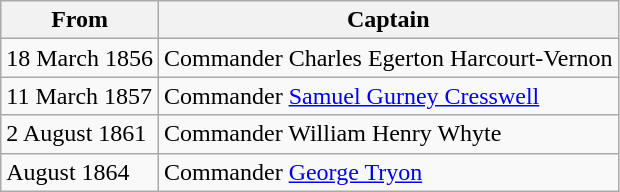<table class="wikitable" style="text-align:left">
<tr>
<th>From</th>
<th>Captain</th>
</tr>
<tr>
<td>18 March 1856</td>
<td>Commander Charles Egerton Harcourt-Vernon</td>
</tr>
<tr>
<td>11 March 1857</td>
<td>Commander <a href='#'>Samuel Gurney Cresswell</a></td>
</tr>
<tr>
<td>2 August 1861</td>
<td>Commander William Henry Whyte</td>
</tr>
<tr>
<td>August 1864</td>
<td>Commander <a href='#'>George Tryon</a></td>
</tr>
</table>
